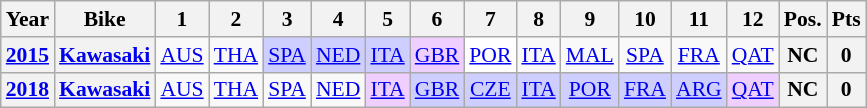<table class="wikitable" style="text-align:center; font-size:90%">
<tr>
<th>Year</th>
<th>Bike</th>
<th>1</th>
<th>2</th>
<th>3</th>
<th>4</th>
<th>5</th>
<th>6</th>
<th>7</th>
<th>8</th>
<th>9</th>
<th>10</th>
<th>11</th>
<th>12</th>
<th>Pos.</th>
<th>Pts</th>
</tr>
<tr>
<th><a href='#'>2015</a></th>
<th><a href='#'>Kawasaki</a></th>
<td><a href='#'>AUS</a></td>
<td><a href='#'>THA</a></td>
<td style="background:#CFCFFF;"><a href='#'>SPA</a><br></td>
<td style="background:#CFCFFF;"><a href='#'>NED</a><br></td>
<td style="background:#CFCFFF;"><a href='#'>ITA</a><br></td>
<td style="background:#EFCFFF;"><a href='#'>GBR</a><br></td>
<td style="background:#FFFFFF;"><a href='#'>POR</a><br></td>
<td><a href='#'>ITA</a></td>
<td><a href='#'>MAL</a></td>
<td><a href='#'>SPA</a></td>
<td><a href='#'>FRA</a></td>
<td><a href='#'>QAT</a></td>
<th>NC</th>
<th>0</th>
</tr>
<tr>
<th><a href='#'>2018</a></th>
<th><a href='#'>Kawasaki</a></th>
<td><a href='#'>AUS</a></td>
<td><a href='#'>THA</a></td>
<td><a href='#'>SPA</a></td>
<td><a href='#'>NED</a></td>
<td style="background:#EFCFFF;"><a href='#'>ITA</a><br></td>
<td style="background:#CFCFFF;"><a href='#'>GBR</a><br></td>
<td style="background:#CFCFFF;"><a href='#'>CZE</a><br></td>
<td style="background:#CFCFFF;"><a href='#'>ITA</a><br></td>
<td style="background:#CFCFFF;"><a href='#'>POR</a><br></td>
<td style="background:#CFCFFF;"><a href='#'>FRA</a><br></td>
<td style="background:#CFCFFF;"><a href='#'>ARG</a><br></td>
<td style="background:#EFCFFF;"><a href='#'>QAT</a><br></td>
<th>NC</th>
<th>0</th>
</tr>
</table>
